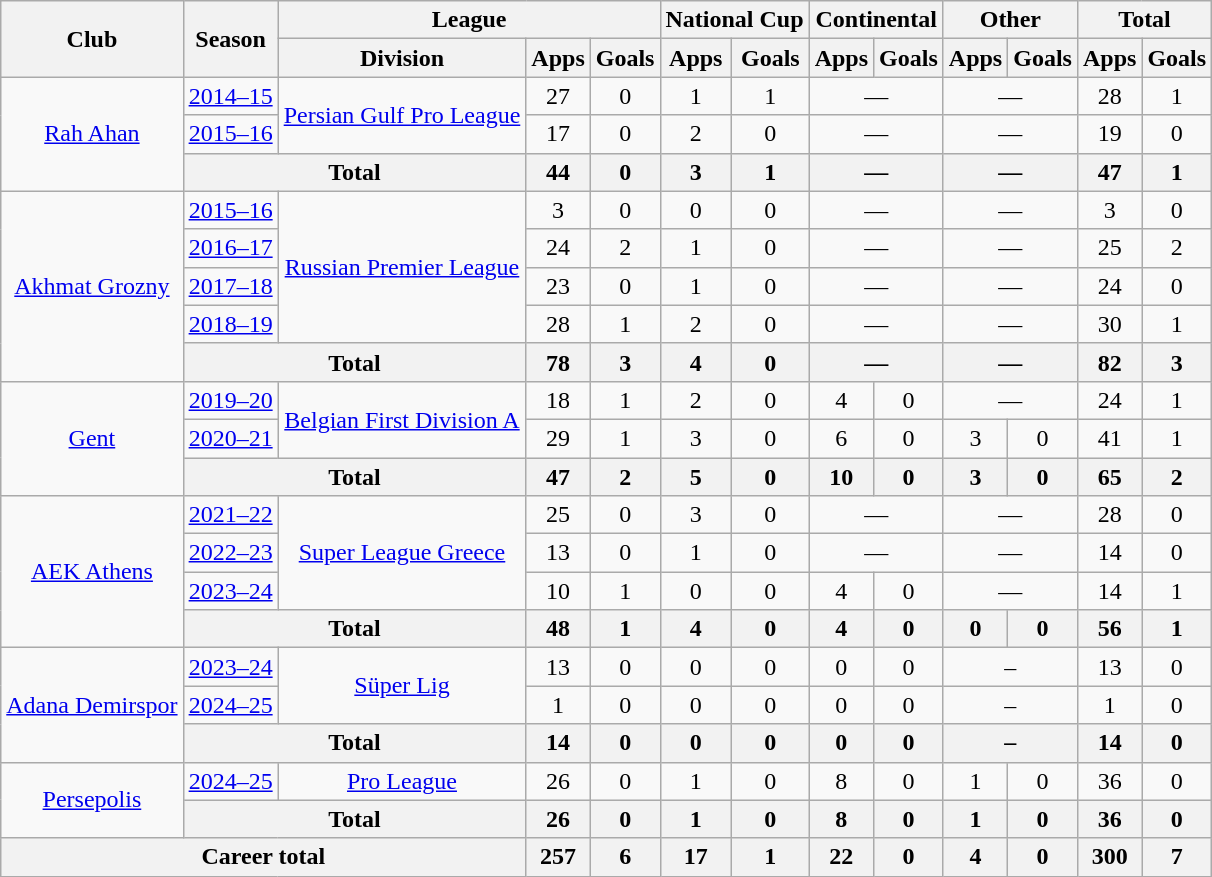<table class="wikitable" style="text-align: center;">
<tr>
<th rowspan="2">Club</th>
<th rowspan="2">Season</th>
<th colspan="3">League</th>
<th colspan="2">National Cup</th>
<th colspan="2">Continental</th>
<th colspan="2">Other</th>
<th colspan="2">Total</th>
</tr>
<tr>
<th>Division</th>
<th>Apps</th>
<th>Goals</th>
<th>Apps</th>
<th>Goals</th>
<th>Apps</th>
<th>Goals</th>
<th>Apps</th>
<th>Goals</th>
<th>Apps</th>
<th>Goals</th>
</tr>
<tr>
<td rowspan="3"><a href='#'>Rah Ahan</a></td>
<td><a href='#'>2014–15</a></td>
<td rowspan="2"><a href='#'>Persian Gulf Pro League</a></td>
<td>27</td>
<td>0</td>
<td>1</td>
<td>1</td>
<td colspan="2">—</td>
<td colspan="2">—</td>
<td>28</td>
<td>1</td>
</tr>
<tr>
<td><a href='#'>2015–16</a></td>
<td>17</td>
<td>0</td>
<td>2</td>
<td>0</td>
<td colspan="2">—</td>
<td colspan="2">—</td>
<td>19</td>
<td>0</td>
</tr>
<tr>
<th colspan="2">Total</th>
<th>44</th>
<th>0</th>
<th>3</th>
<th>1</th>
<th colspan="2">—</th>
<th colspan="2">—</th>
<th>47</th>
<th>1</th>
</tr>
<tr>
<td rowspan="5"><a href='#'>Akhmat Grozny</a></td>
<td><a href='#'>2015–16</a></td>
<td rowspan="4"><a href='#'>Russian Premier League</a></td>
<td>3</td>
<td>0</td>
<td>0</td>
<td>0</td>
<td colspan="2">—</td>
<td colspan="2">—</td>
<td>3</td>
<td>0</td>
</tr>
<tr>
<td><a href='#'>2016–17</a></td>
<td>24</td>
<td>2</td>
<td>1</td>
<td>0</td>
<td colspan="2">—</td>
<td colspan="2">—</td>
<td>25</td>
<td>2</td>
</tr>
<tr>
<td><a href='#'>2017–18</a></td>
<td>23</td>
<td>0</td>
<td>1</td>
<td>0</td>
<td colspan="2">—</td>
<td colspan="2">—</td>
<td>24</td>
<td>0</td>
</tr>
<tr>
<td><a href='#'>2018–19</a></td>
<td>28</td>
<td>1</td>
<td>2</td>
<td>0</td>
<td colspan="2">—</td>
<td colspan="2">—</td>
<td>30</td>
<td>1</td>
</tr>
<tr>
<th colspan="2">Total</th>
<th>78</th>
<th>3</th>
<th>4</th>
<th>0</th>
<th colspan="2">—</th>
<th colspan="2">—</th>
<th>82</th>
<th>3</th>
</tr>
<tr>
<td rowspan="3"><a href='#'>Gent</a></td>
<td><a href='#'>2019–20</a></td>
<td rowspan="2"><a href='#'>Belgian First Division A</a></td>
<td>18</td>
<td>1</td>
<td>2</td>
<td>0</td>
<td>4</td>
<td>0</td>
<td colspan="2">—</td>
<td>24</td>
<td>1</td>
</tr>
<tr>
<td><a href='#'>2020–21</a></td>
<td>29</td>
<td>1</td>
<td>3</td>
<td>0</td>
<td>6</td>
<td>0</td>
<td>3</td>
<td>0</td>
<td>41</td>
<td>1</td>
</tr>
<tr>
<th colspan="2">Total</th>
<th>47</th>
<th>2</th>
<th>5</th>
<th>0</th>
<th>10</th>
<th>0</th>
<th>3</th>
<th>0</th>
<th>65</th>
<th>2</th>
</tr>
<tr>
<td rowspan="4"><a href='#'>AEK Athens</a></td>
<td><a href='#'>2021–22</a></td>
<td rowspan="3"><a href='#'>Super League Greece</a></td>
<td>25</td>
<td>0</td>
<td>3</td>
<td>0</td>
<td colspan="2">—</td>
<td colspan="2">—</td>
<td>28</td>
<td>0</td>
</tr>
<tr>
<td><a href='#'>2022–23</a></td>
<td>13</td>
<td>0</td>
<td>1</td>
<td>0</td>
<td colspan="2">—</td>
<td colspan="2">—</td>
<td>14</td>
<td>0</td>
</tr>
<tr>
<td><a href='#'>2023–24</a></td>
<td>10</td>
<td>1</td>
<td>0</td>
<td>0</td>
<td>4</td>
<td>0</td>
<td colspan="2">—</td>
<td>14</td>
<td>1</td>
</tr>
<tr>
<th colspan="2">Total</th>
<th>48</th>
<th>1</th>
<th>4</th>
<th>0</th>
<th>4</th>
<th>0</th>
<th>0</th>
<th>0</th>
<th>56</th>
<th>1</th>
</tr>
<tr>
<td rowspan="3"><a href='#'>Adana Demirspor</a></td>
<td><a href='#'>2023–24</a></td>
<td rowspan="2"><a href='#'>Süper Lig</a></td>
<td>13</td>
<td>0</td>
<td>0</td>
<td>0</td>
<td>0</td>
<td>0</td>
<td colspan=2>–</td>
<td>13</td>
<td>0</td>
</tr>
<tr>
<td><a href='#'>2024–25</a></td>
<td>1</td>
<td>0</td>
<td>0</td>
<td>0</td>
<td>0</td>
<td>0</td>
<td colspan="2">–</td>
<td>1</td>
<td>0</td>
</tr>
<tr>
<th colspan="2">Total</th>
<th>14</th>
<th>0</th>
<th>0</th>
<th>0</th>
<th>0</th>
<th>0</th>
<th colspan="2">–</th>
<th>14</th>
<th>0</th>
</tr>
<tr>
<td rowspan="2"><a href='#'>Persepolis</a></td>
<td><a href='#'>2024–25</a></td>
<td rowspan="1"><a href='#'>Pro League</a></td>
<td>26</td>
<td>0</td>
<td>1</td>
<td>0</td>
<td>8</td>
<td>0</td>
<td>1</td>
<td>0</td>
<td>36</td>
<td>0</td>
</tr>
<tr>
<th colspan="2">Total</th>
<th>26</th>
<th>0</th>
<th>1</th>
<th>0</th>
<th>8</th>
<th>0</th>
<th>1</th>
<th>0</th>
<th>36</th>
<th>0</th>
</tr>
<tr>
<th colspan="3">Career total</th>
<th>257</th>
<th>6</th>
<th>17</th>
<th>1</th>
<th>22</th>
<th>0</th>
<th>4</th>
<th>0</th>
<th>300</th>
<th>7</th>
</tr>
</table>
